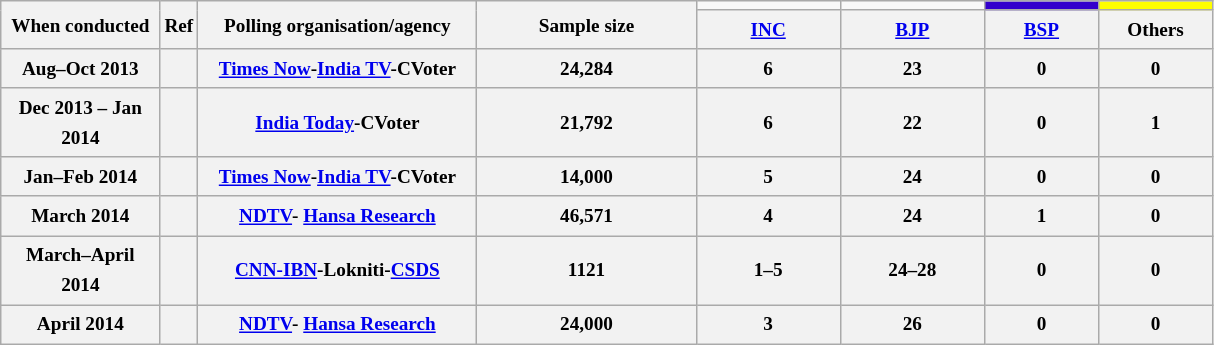<table class="wikitable" style="text-align:center;font-size:80%;line-height:20px;">
<tr>
<th class="wikitable" rowspan="2" width="100px">When conducted</th>
<th class="wikitable" rowspan="2" width="10px">Ref</th>
<th class="wikitable" rowspan="2" width="180px">Polling organisation/agency</th>
<th class="wikitable" rowspan="2" width="140px">Sample size</th>
<td bgcolor=></td>
<td bgcolor=></td>
<td style="background:#3300CC;"></td>
<td style="background:#FFFF00;"></td>
</tr>
<tr>
<th class="wikitable" width="90px"><a href='#'>INC</a></th>
<th class="wikitable" width="90px"><a href='#'>BJP</a></th>
<th class="wikitable" width="70px"><a href='#'>BSP</a></th>
<th class="wikitable" width="70px">Others</th>
</tr>
<tr class="hintergrundfarbe2" style="text-align:center">
<th>Aug–Oct 2013</th>
<th></th>
<th><a href='#'>Times Now</a>-<a href='#'>India TV</a>-CVoter</th>
<th>24,284</th>
<th>6</th>
<th>23</th>
<th>0</th>
<th>0</th>
</tr>
<tr class="hintergrundfarbe2" style="text-align:center">
<th>Dec 2013 – Jan 2014</th>
<th></th>
<th><a href='#'>India Today</a>-CVoter</th>
<th>21,792</th>
<th>6</th>
<th>22</th>
<th>0</th>
<th>1</th>
</tr>
<tr class="hintergrundfarbe2" style="text-align:center">
<th>Jan–Feb 2014</th>
<th></th>
<th><a href='#'>Times Now</a>-<a href='#'>India TV</a>-CVoter</th>
<th>14,000</th>
<th>5</th>
<th>24</th>
<th>0</th>
<th>0</th>
</tr>
<tr class="hintergrundfarbe2" style="text-align:center">
<th>March 2014</th>
<th></th>
<th><a href='#'>NDTV</a>- <a href='#'>Hansa Research</a></th>
<th>46,571</th>
<th>4</th>
<th>24</th>
<th>1</th>
<th>0</th>
</tr>
<tr class="hintergrundfarbe2" style="text-align:center">
<th>March–April 2014</th>
<th></th>
<th><a href='#'>CNN-IBN</a>-Lokniti-<a href='#'>CSDS</a></th>
<th>1121</th>
<th>1–5</th>
<th>24–28</th>
<th>0</th>
<th>0</th>
</tr>
<tr class="hintergrundfarbe2" style="text-align:center">
<th>April 2014</th>
<th></th>
<th><a href='#'>NDTV</a>- <a href='#'>Hansa Research</a></th>
<th>24,000</th>
<th>3</th>
<th>26</th>
<th>0</th>
<th>0</th>
</tr>
</table>
